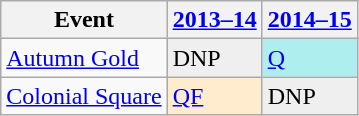<table class="wikitable">
<tr>
<th>Event</th>
<th><a href='#'>2013–14</a></th>
<th><a href='#'>2014–15</a></th>
</tr>
<tr>
<td><a href='#'>Autumn Gold</a></td>
<td style="background:#EFEFEF;">DNP</td>
<td style="background:#afeeee;"><a href='#'>Q</a></td>
</tr>
<tr>
<td><a href='#'>Colonial Square</a></td>
<td style="background:#ffebcd;"><a href='#'>QF</a></td>
<td style="background:#EFEFEF;">DNP</td>
</tr>
</table>
